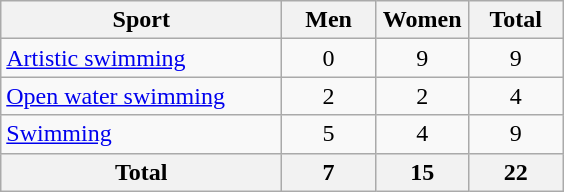<table class="wikitable sortable" style="text-align:center;">
<tr>
<th width=180>Sport</th>
<th width=55>Men</th>
<th width=55>Women</th>
<th width=55>Total</th>
</tr>
<tr>
<td align=left><a href='#'>Artistic swimming</a></td>
<td>0</td>
<td>9</td>
<td>9</td>
</tr>
<tr>
<td align=left><a href='#'>Open water swimming</a></td>
<td>2</td>
<td>2</td>
<td>4</td>
</tr>
<tr>
<td align=left><a href='#'>Swimming</a></td>
<td>5</td>
<td>4</td>
<td>9</td>
</tr>
<tr>
<th>Total</th>
<th>7</th>
<th>15</th>
<th>22</th>
</tr>
</table>
